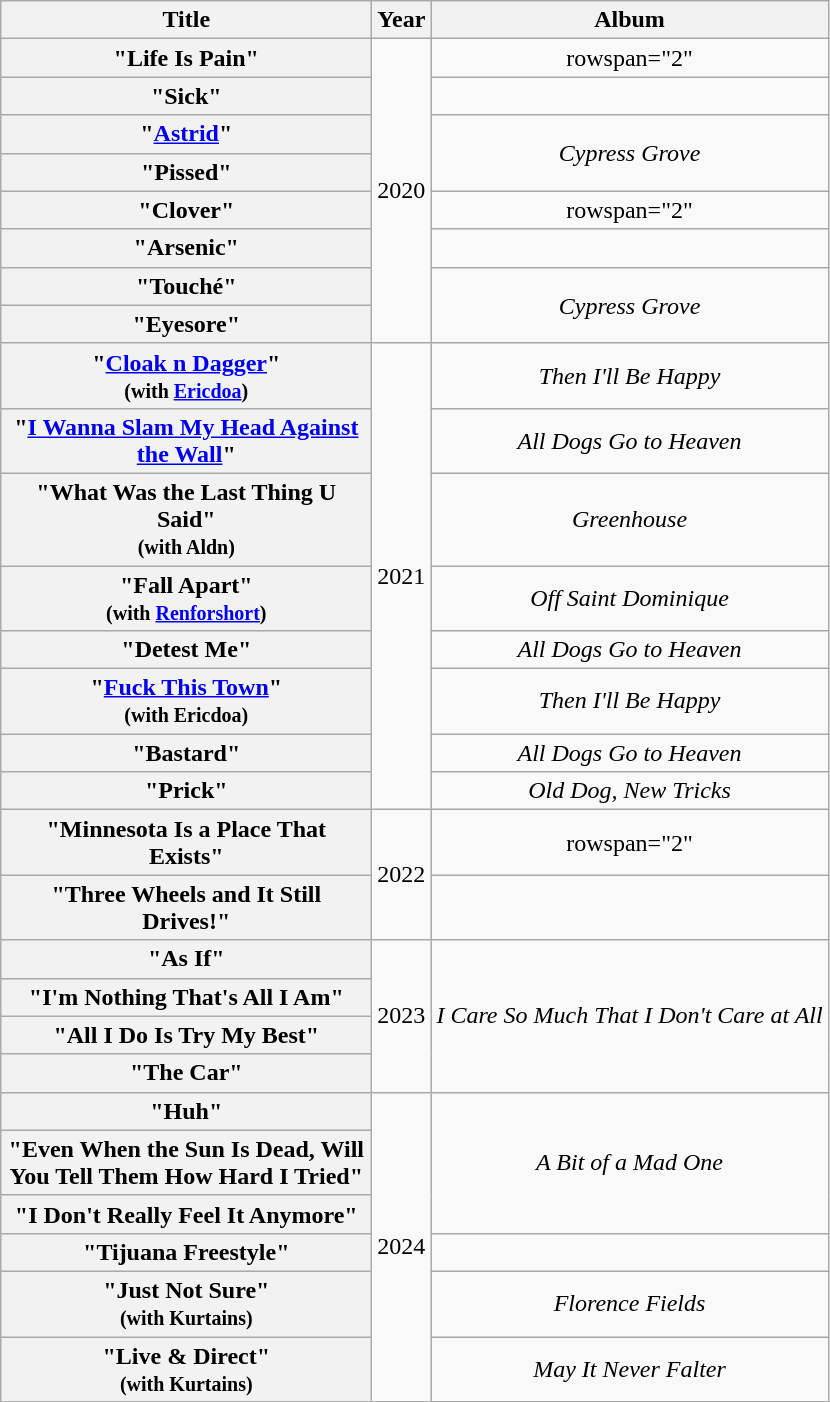<table class="wikitable plainrowheaders" style="text-align:center;">
<tr>
<th scope="col" style="width:15em;">Title</th>
<th scope="col">Year</th>
<th scope="col">Album</th>
</tr>
<tr>
<th scope="row">"Life Is Pain"</th>
<td rowspan="8">2020</td>
<td>rowspan="2" </td>
</tr>
<tr>
<th scope="row">"Sick"</th>
</tr>
<tr>
<th scope="row">"<a href='#'>Astrid</a>"</th>
<td rowspan="2"><em>Cypress Grove</em></td>
</tr>
<tr>
<th scope="row">"Pissed"</th>
</tr>
<tr>
<th scope="row">"Clover"</th>
<td>rowspan="2" </td>
</tr>
<tr>
<th scope="row">"Arsenic"</th>
</tr>
<tr>
<th scope="row">"Touché"</th>
<td rowspan="2"><em>Cypress Grove</em></td>
</tr>
<tr>
<th scope="row">"Eyesore"</th>
</tr>
<tr>
<th scope="row">"<a href='#'>Cloak n Dagger</a>"<br><small>(with <a href='#'>Ericdoa</a>)</small></th>
<td rowspan="8">2021</td>
<td><em>Then I'll Be Happy</em></td>
</tr>
<tr>
<th scope="row">"<a href='#'>I Wanna Slam My Head Against the Wall</a>"</th>
<td><em>All Dogs Go to Heaven</em></td>
</tr>
<tr>
<th scope="row">"What Was the Last Thing U Said"<br><small>(with Aldn)</small></th>
<td><em>Greenhouse</em></td>
</tr>
<tr>
<th scope="row">"Fall Apart"<br><small>(with <a href='#'>Renforshort</a>)</small></th>
<td><em>Off Saint Dominique</em></td>
</tr>
<tr>
<th scope="row">"Detest Me"</th>
<td><em>All Dogs Go to Heaven</em></td>
</tr>
<tr>
<th scope="row">"<a href='#'>Fuck This Town</a>"<br><small>(with Ericdoa)</small></th>
<td><em>Then I'll Be Happy</em></td>
</tr>
<tr>
<th scope="row">"Bastard"</th>
<td><em>All Dogs Go to Heaven</em></td>
</tr>
<tr>
<th scope="row">"Prick"</th>
<td><em>Old Dog, New Tricks</em></td>
</tr>
<tr>
<th scope="row">"Minnesota Is a Place That Exists"</th>
<td rowspan="2">2022</td>
<td>rowspan="2" </td>
</tr>
<tr>
<th scope="row">"Three Wheels and It Still Drives!"</th>
</tr>
<tr>
<th scope="row">"As If"</th>
<td rowspan="4">2023</td>
<td rowspan="4"><em>I Care So Much That I Don't Care at All</em></td>
</tr>
<tr>
<th scope="row">"I'm Nothing That's All I Am"</th>
</tr>
<tr>
<th scope="row">"All I Do Is Try My Best"</th>
</tr>
<tr>
<th scope="row">"The Car"</th>
</tr>
<tr>
<th scope="row">"Huh"</th>
<td rowspan="6">2024</td>
<td rowspan="3"><em>A Bit of a Mad One</em></td>
</tr>
<tr>
<th scope="row">"Even When the Sun Is Dead, Will You Tell Them How Hard I Tried"</th>
</tr>
<tr>
<th scope="row">"I Don't Really Feel It Anymore"</th>
</tr>
<tr>
<th scope="row">"Tijuana Freestyle"</th>
<td></td>
</tr>
<tr>
<th scope="row">"Just Not Sure"<br><small>(with Kurtains)</small></th>
<td rowspan="1"><em>Florence Fields</em></td>
</tr>
<tr>
<th scope="row">"Live & Direct"<br><small>(with Kurtains)</small></th>
<td><em>May It Never Falter</em></td>
</tr>
</table>
